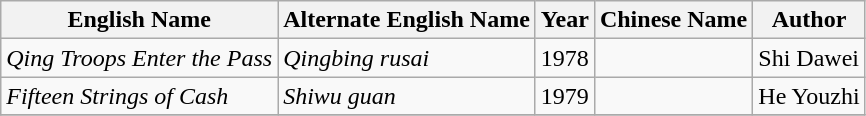<table class="wikitable">
<tr>
<th>English Name</th>
<th>Alternate English Name</th>
<th>Year</th>
<th>Chinese Name</th>
<th>Author</th>
</tr>
<tr>
<td><em>Qing Troops Enter the Pass</em></td>
<td><em>Qingbing rusai</em></td>
<td>1978</td>
<td></td>
<td>Shi Dawei</td>
</tr>
<tr>
<td><em>Fifteen Strings of Cash</em></td>
<td><em>Shiwu guan</em></td>
<td>1979</td>
<td></td>
<td>He Youzhi</td>
</tr>
<tr>
</tr>
</table>
